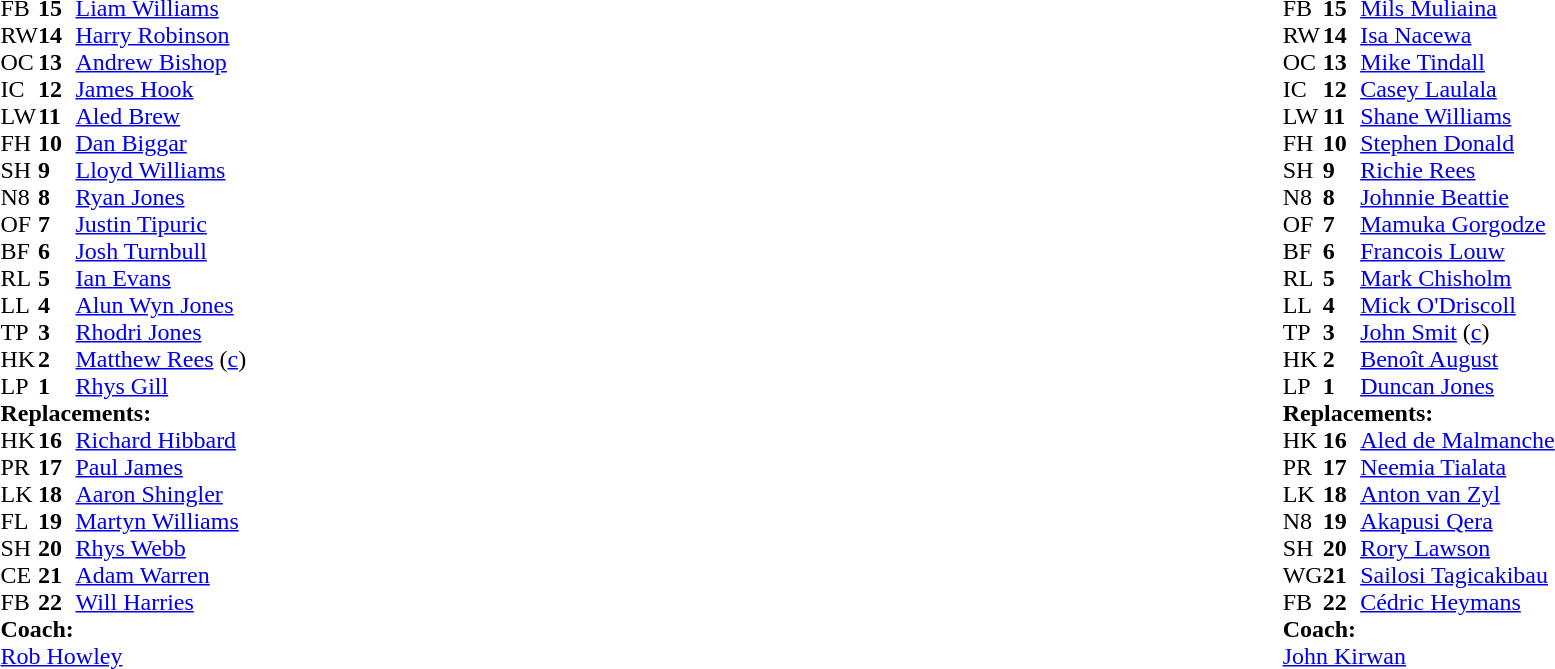<table style="width:100%;">
<tr>
<td style="vertical-align:top; width:50%;"><br><table style="font-size: 100%" cellspacing="0" cellpadding="0">
<tr>
<th width="25"></th>
<th width="25"></th>
</tr>
<tr>
<td>FB</td>
<td><strong>15</strong></td>
<td><a href='#'>Liam Williams</a></td>
</tr>
<tr>
<td>RW</td>
<td><strong>14</strong></td>
<td><a href='#'>Harry Robinson</a></td>
<td></td>
<td></td>
<td></td>
<td></td>
</tr>
<tr>
<td>OC</td>
<td><strong>13</strong></td>
<td><a href='#'>Andrew Bishop</a></td>
</tr>
<tr>
<td>IC</td>
<td><strong>12</strong></td>
<td><a href='#'>James Hook</a></td>
</tr>
<tr>
<td>LW</td>
<td><strong>11</strong></td>
<td><a href='#'>Aled Brew</a></td>
</tr>
<tr>
<td>FH</td>
<td><strong>10</strong></td>
<td><a href='#'>Dan Biggar</a></td>
<td></td>
<td></td>
</tr>
<tr>
<td>SH</td>
<td><strong>9</strong></td>
<td><a href='#'>Lloyd Williams</a></td>
<td></td>
<td></td>
</tr>
<tr>
<td>N8</td>
<td><strong>8</strong></td>
<td><a href='#'>Ryan Jones</a></td>
<td></td>
<td></td>
</tr>
<tr>
<td>OF</td>
<td><strong>7</strong></td>
<td><a href='#'>Justin Tipuric</a></td>
</tr>
<tr>
<td>BF</td>
<td><strong>6</strong></td>
<td><a href='#'>Josh Turnbull</a></td>
</tr>
<tr>
<td>RL</td>
<td><strong>5</strong></td>
<td><a href='#'>Ian Evans</a></td>
</tr>
<tr>
<td>LL</td>
<td><strong>4</strong></td>
<td><a href='#'>Alun Wyn Jones</a></td>
<td></td>
<td></td>
</tr>
<tr>
<td>TP</td>
<td><strong>3</strong></td>
<td><a href='#'>Rhodri Jones</a></td>
<td></td>
<td></td>
<td></td>
</tr>
<tr>
<td>HK</td>
<td><strong>2</strong></td>
<td><a href='#'>Matthew Rees</a> (<a href='#'>c</a>)</td>
<td></td>
<td></td>
</tr>
<tr>
<td>LP</td>
<td><strong>1</strong></td>
<td><a href='#'>Rhys Gill</a></td>
<td></td>
</tr>
<tr>
<td colspan=3><strong>Replacements:</strong></td>
</tr>
<tr>
<td>HK</td>
<td><strong>16</strong></td>
<td><a href='#'>Richard Hibbard</a></td>
<td></td>
<td></td>
</tr>
<tr>
<td>PR</td>
<td><strong>17</strong></td>
<td><a href='#'>Paul James</a></td>
<td></td>
<td></td>
</tr>
<tr>
<td>LK</td>
<td><strong>18</strong></td>
<td><a href='#'>Aaron Shingler</a></td>
<td></td>
<td></td>
</tr>
<tr>
<td>FL</td>
<td><strong>19</strong></td>
<td><a href='#'>Martyn Williams</a></td>
<td></td>
<td></td>
</tr>
<tr>
<td>SH</td>
<td><strong>20</strong></td>
<td><a href='#'>Rhys Webb</a></td>
<td></td>
<td></td>
</tr>
<tr>
<td>CE</td>
<td><strong>21</strong></td>
<td><a href='#'>Adam Warren</a></td>
<td></td>
<td></td>
</tr>
<tr>
<td>FB</td>
<td><strong>22</strong></td>
<td><a href='#'>Will Harries</a></td>
<td></td>
<td></td>
<td></td>
<td></td>
</tr>
<tr>
<td colspan=3><strong>Coach:</strong></td>
</tr>
<tr>
<td colspan="4"> <a href='#'>Rob Howley</a></td>
</tr>
</table>
</td>
<td style="vertical-align:top"></td>
<td style="vertical-align:top; width:50%;"><br><table cellspacing="0" cellpadding="0" style="font-size:100%; margin:auto;">
<tr>
<th width="25"></th>
<th width="25"></th>
</tr>
<tr>
<td>FB</td>
<td><strong>15</strong></td>
<td> <a href='#'>Mils Muliaina</a></td>
<td></td>
<td></td>
</tr>
<tr>
<td>RW</td>
<td><strong>14</strong></td>
<td> <a href='#'>Isa Nacewa</a></td>
</tr>
<tr>
<td>OC</td>
<td><strong>13</strong></td>
<td> <a href='#'>Mike Tindall</a></td>
<td></td>
<td></td>
</tr>
<tr>
<td>IC</td>
<td><strong>12</strong></td>
<td> <a href='#'>Casey Laulala</a></td>
</tr>
<tr>
<td>LW</td>
<td><strong>11</strong></td>
<td> <a href='#'>Shane Williams</a></td>
</tr>
<tr>
<td>FH</td>
<td><strong>10</strong></td>
<td> <a href='#'>Stephen Donald</a></td>
</tr>
<tr>
<td>SH</td>
<td><strong>9</strong></td>
<td> <a href='#'>Richie Rees</a></td>
<td></td>
<td></td>
</tr>
<tr>
<td>N8</td>
<td><strong>8</strong></td>
<td> <a href='#'>Johnnie Beattie</a></td>
</tr>
<tr>
<td>OF</td>
<td><strong>7</strong></td>
<td> <a href='#'>Mamuka Gorgodze</a></td>
<td></td>
<td></td>
</tr>
<tr>
<td>BF</td>
<td><strong>6</strong></td>
<td> <a href='#'>Francois Louw</a></td>
</tr>
<tr>
<td>RL</td>
<td><strong>5</strong></td>
<td> <a href='#'>Mark Chisholm</a></td>
</tr>
<tr>
<td>LL</td>
<td><strong>4</strong></td>
<td> <a href='#'>Mick O'Driscoll</a></td>
<td></td>
<td></td>
</tr>
<tr>
<td>TP</td>
<td><strong>3</strong></td>
<td> <a href='#'>John Smit</a> (<a href='#'>c</a>)</td>
<td></td>
<td></td>
</tr>
<tr>
<td>HK</td>
<td><strong>2</strong></td>
<td> <a href='#'>Benoît August</a></td>
<td></td>
<td></td>
</tr>
<tr>
<td>LP</td>
<td><strong>1</strong></td>
<td> <a href='#'>Duncan Jones</a></td>
</tr>
<tr>
<td colspan=3><strong>Replacements:</strong></td>
</tr>
<tr>
<td>HK</td>
<td><strong>16</strong></td>
<td> <a href='#'>Aled de Malmanche</a></td>
<td></td>
<td></td>
</tr>
<tr>
<td>PR</td>
<td><strong>17</strong></td>
<td> <a href='#'>Neemia Tialata</a></td>
<td></td>
<td></td>
</tr>
<tr>
<td>LK</td>
<td><strong>18</strong></td>
<td> <a href='#'>Anton van Zyl</a></td>
<td></td>
<td></td>
</tr>
<tr>
<td>N8</td>
<td><strong>19</strong></td>
<td> <a href='#'>Akapusi Qera</a></td>
<td></td>
<td></td>
</tr>
<tr>
<td>SH</td>
<td><strong>20</strong></td>
<td> <a href='#'>Rory Lawson</a></td>
<td></td>
<td></td>
</tr>
<tr>
<td>WG</td>
<td><strong>21</strong></td>
<td> <a href='#'>Sailosi Tagicakibau</a></td>
<td></td>
<td></td>
</tr>
<tr>
<td>FB</td>
<td><strong>22</strong></td>
<td> <a href='#'>Cédric Heymans</a></td>
<td></td>
<td></td>
</tr>
<tr>
<td colspan=3><strong>Coach:</strong></td>
</tr>
<tr>
<td colspan="4"> <a href='#'>John Kirwan</a></td>
</tr>
</table>
</td>
</tr>
</table>
